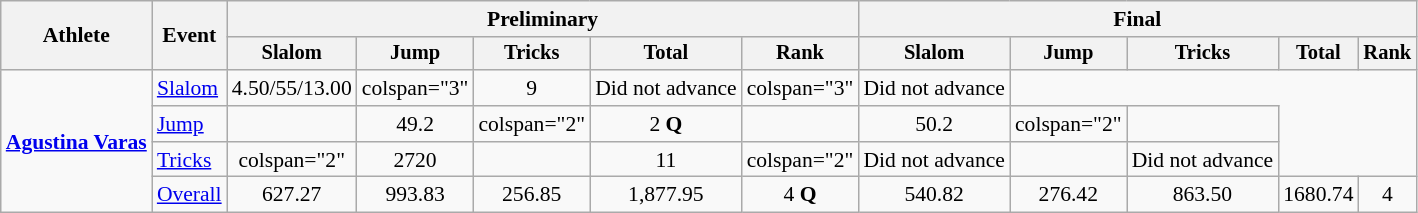<table class=wikitable style=font-size:90%;text-align:center>
<tr>
<th rowspan=2>Athlete</th>
<th rowspan=2>Event</th>
<th colspan=5>Preliminary</th>
<th colspan=5>Final</th>
</tr>
<tr style=font-size:95%>
<th>Slalom</th>
<th>Jump</th>
<th>Tricks</th>
<th>Total</th>
<th>Rank</th>
<th>Slalom</th>
<th>Jump</th>
<th>Tricks</th>
<th>Total</th>
<th>Rank</th>
</tr>
<tr>
<td style="text-align:left" rowspan=4><strong><a href='#'>Agustina Varas</a></strong></td>
<td style="text-align:left"><a href='#'>Slalom</a></td>
<td>4.50/55/13.00</td>
<td>colspan="3" </td>
<td>9</td>
<td>Did not advance</td>
<td>colspan="3" </td>
<td>Did not advance</td>
</tr>
<tr>
<td style="text-align:left"><a href='#'>Jump</a></td>
<td></td>
<td>49.2</td>
<td>colspan="2" </td>
<td>2 <strong>Q</strong></td>
<td></td>
<td>50.2</td>
<td>colspan="2" </td>
<td></td>
</tr>
<tr>
<td style="text-align:left"><a href='#'>Tricks</a></td>
<td>colspan="2" </td>
<td>2720</td>
<td></td>
<td>11</td>
<td>colspan="2" </td>
<td>Did not advance</td>
<td></td>
<td>Did not advance</td>
</tr>
<tr>
<td style="text-align:left"><a href='#'>Overall</a></td>
<td>627.27</td>
<td>993.83</td>
<td>256.85</td>
<td>1,877.95</td>
<td>4 <strong>Q</strong></td>
<td>540.82</td>
<td>276.42</td>
<td>863.50</td>
<td>1680.74</td>
<td>4</td>
</tr>
</table>
